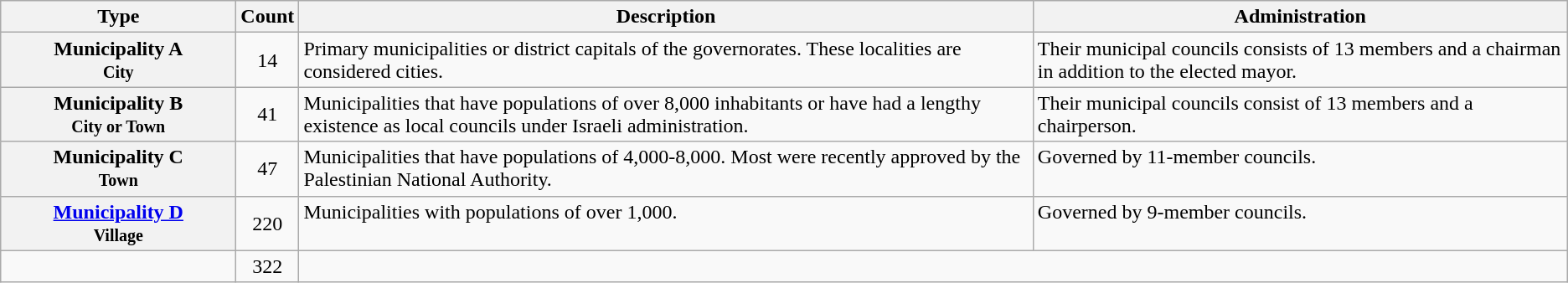<table class="wikitable">
<tr>
<th>Type</th>
<th>Count</th>
<th>Description</th>
<th>Administration</th>
</tr>
<tr>
<th nowrap width="180px">Municipality A<br><small>City</small></th>
<td align="center">14</td>
<td valign="top">Primary municipalities or district capitals of the governorates. These localities are considered cities.</td>
<td valign="top">Their municipal councils consists of 13 members and a chairman in addition to the elected mayor.</td>
</tr>
<tr>
<th nowrap>Municipality B<br><small>City or Town</small></th>
<td align="center">41</td>
<td valign="top">Municipalities that have populations of over 8,000 inhabitants or have had a lengthy existence as local councils under Israeli administration.</td>
<td valign="top">Their municipal councils consist of 13 members and a chairperson.</td>
</tr>
<tr>
<th nowrap>Municipality C<br><small>Town</small></th>
<td align="center">47</td>
<td valign="top">Municipalities that have populations of 4,000-8,000. Most were recently approved by the Palestinian National Authority.</td>
<td valign="top">Governed by 11-member councils.</td>
</tr>
<tr>
<th nowrap><a href='#'>Municipality D</a><br><small>Village</small></th>
<td align="center">220</td>
<td valign="top">Municipalities with populations of over 1,000.</td>
<td valign="top">Governed by 9-member councils.</td>
</tr>
<tr>
<td></td>
<td align="center">322</td>
</tr>
</table>
